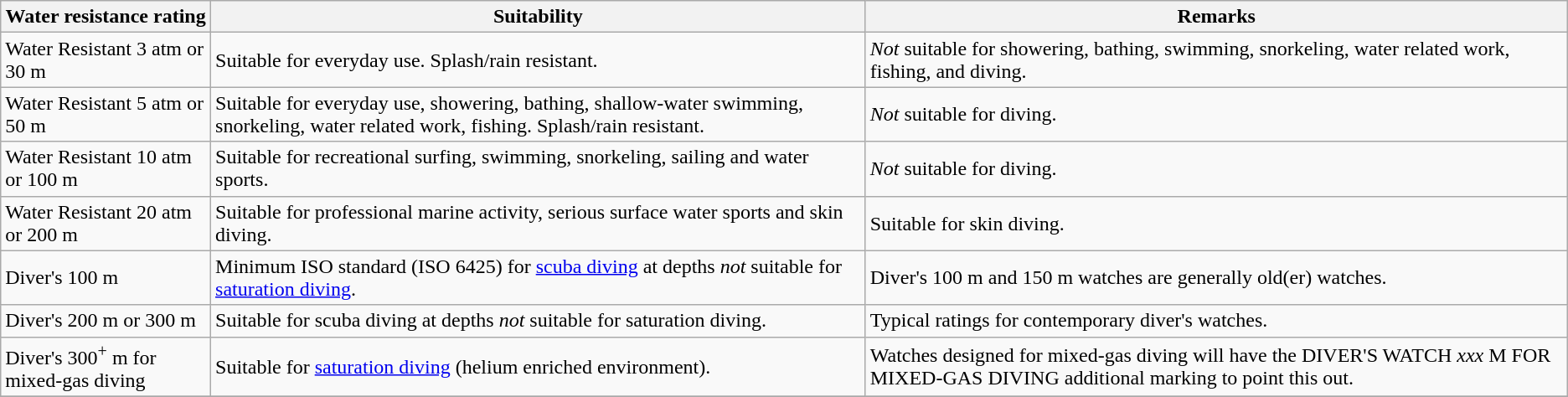<table class="wikitable">
<tr>
<th>Water resistance rating</th>
<th>Suitability</th>
<th>Remarks</th>
</tr>
<tr>
<td>Water Resistant 3 atm or 30 m</td>
<td>Suitable for everyday use. Splash/rain resistant.</td>
<td><em>Not</em> suitable for showering, bathing, swimming, snorkeling, water related work, fishing, and diving.</td>
</tr>
<tr>
<td>Water Resistant 5 atm or 50 m</td>
<td>Suitable for everyday use, showering, bathing, shallow-water swimming, snorkeling, water related work, fishing. Splash/rain resistant.</td>
<td><em>Not</em> suitable for diving.</td>
</tr>
<tr>
<td>Water Resistant 10 atm or 100 m</td>
<td>Suitable for recreational surfing, swimming, snorkeling, sailing and water sports.</td>
<td><em>Not</em> suitable for diving.</td>
</tr>
<tr>
<td>Water Resistant 20 atm or 200 m</td>
<td>Suitable for professional marine activity, serious surface water sports and skin diving.</td>
<td>Suitable for skin diving.</td>
</tr>
<tr>
<td>Diver's 100 m</td>
<td>Minimum ISO standard (ISO 6425) for <a href='#'>scuba diving</a> at depths <em>not</em> suitable for <a href='#'>saturation diving</a>.</td>
<td>Diver's 100 m and 150 m watches are generally old(er) watches.</td>
</tr>
<tr>
<td>Diver's 200 m or 300 m</td>
<td>Suitable for scuba diving at depths <em>not</em> suitable for saturation diving.</td>
<td>Typical ratings for contemporary diver's watches.</td>
</tr>
<tr>
<td>Diver's 300<sup>+</sup> m for mixed-gas diving</td>
<td>Suitable for <a href='#'>saturation diving</a> (helium enriched environment).</td>
<td>Watches designed for mixed-gas diving will have the DIVER'S WATCH <em>xxx</em> M FOR MIXED-GAS DIVING additional marking to point this out.</td>
</tr>
<tr>
</tr>
</table>
